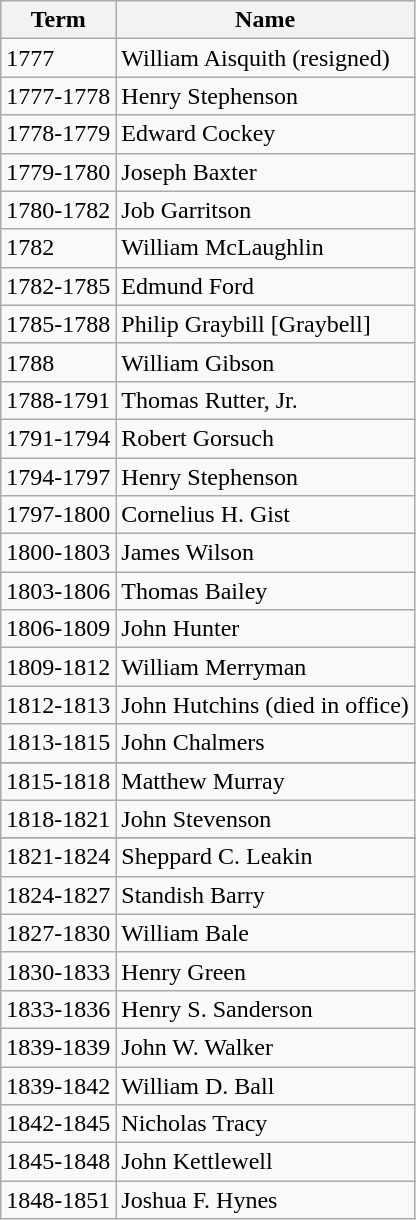<table class="wikitable">
<tr>
<th>Term</th>
<th>Name</th>
</tr>
<tr>
<td>1777</td>
<td>William Aisquith (resigned)</td>
</tr>
<tr>
<td>1777-1778</td>
<td>Henry Stephenson</td>
</tr>
<tr>
<td>1778-1779</td>
<td>Edward Cockey</td>
</tr>
<tr>
<td>1779-1780</td>
<td>Joseph Baxter</td>
</tr>
<tr>
<td>1780-1782</td>
<td>Job Garritson</td>
</tr>
<tr>
<td>1782</td>
<td>William McLaughlin</td>
</tr>
<tr>
<td>1782-1785</td>
<td>Edmund Ford</td>
</tr>
<tr>
<td>1785-1788</td>
<td>Philip Graybill [Graybell]</td>
</tr>
<tr>
<td>1788</td>
<td>William Gibson</td>
</tr>
<tr>
<td>1788-1791</td>
<td>Thomas Rutter, Jr.</td>
</tr>
<tr>
<td>1791-1794</td>
<td>Robert Gorsuch</td>
</tr>
<tr>
<td>1794-1797</td>
<td>Henry Stephenson</td>
</tr>
<tr>
<td>1797-1800</td>
<td>Cornelius H. Gist</td>
</tr>
<tr>
<td>1800-1803</td>
<td>James Wilson</td>
</tr>
<tr>
<td>1803-1806</td>
<td>Thomas Bailey</td>
</tr>
<tr>
<td>1806-1809</td>
<td>John Hunter</td>
</tr>
<tr>
<td>1809-1812</td>
<td>William Merryman</td>
</tr>
<tr>
<td>1812-1813</td>
<td>John Hutchins (died in office)</td>
</tr>
<tr>
<td>1813-1815</td>
<td>John Chalmers</td>
</tr>
<tr>
</tr>
<tr>
<td>1815-1818</td>
<td>Matthew Murray</td>
</tr>
<tr>
<td>1818-1821</td>
<td>John Stevenson</td>
</tr>
<tr>
</tr>
<tr>
<td>1821-1824</td>
<td>Sheppard C. Leakin</td>
</tr>
<tr>
<td>1824-1827</td>
<td>Standish Barry</td>
</tr>
<tr>
<td>1827-1830</td>
<td>William Bale</td>
</tr>
<tr>
<td>1830-1833</td>
<td>Henry Green</td>
</tr>
<tr>
<td>1833-1836</td>
<td>Henry S. Sanderson</td>
</tr>
<tr>
<td>1839-1839</td>
<td>John W. Walker</td>
</tr>
<tr>
<td>1839-1842</td>
<td>William D. Ball</td>
</tr>
<tr>
<td>1842-1845</td>
<td>Nicholas Tracy</td>
</tr>
<tr>
<td>1845-1848</td>
<td>John Kettlewell</td>
</tr>
<tr>
<td>1848-1851</td>
<td>Joshua F. Hynes</td>
</tr>
</table>
